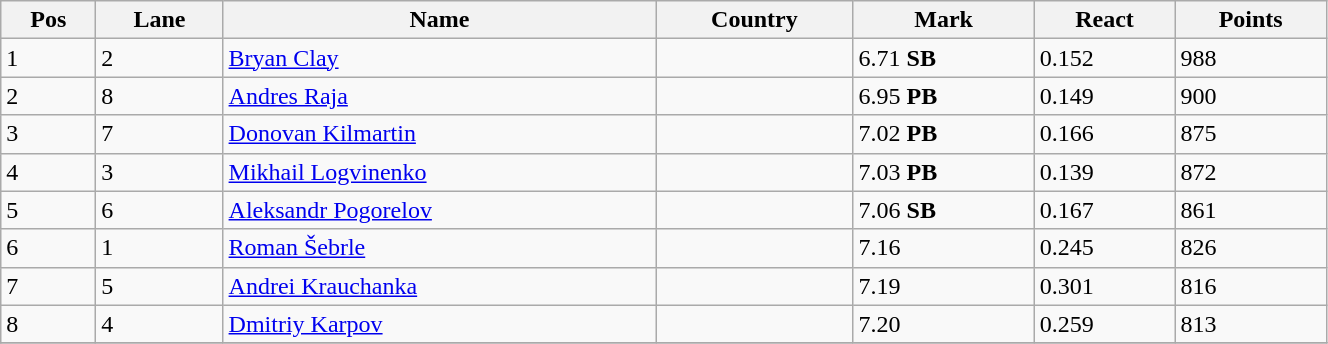<table class="wikitable" width=70%>
<tr>
<th>Pos</th>
<th>Lane</th>
<th>Name</th>
<th>Country</th>
<th>Mark</th>
<th>React</th>
<th>Points</th>
</tr>
<tr>
<td>1</td>
<td>2</td>
<td><a href='#'>Bryan Clay</a></td>
<td></td>
<td>6.71 <strong>SB</strong></td>
<td>0.152</td>
<td>988</td>
</tr>
<tr>
<td>2</td>
<td>8</td>
<td><a href='#'>Andres Raja</a></td>
<td></td>
<td>6.95 <strong>PB</strong></td>
<td>0.149</td>
<td>900</td>
</tr>
<tr>
<td>3</td>
<td>7</td>
<td><a href='#'>Donovan Kilmartin</a></td>
<td></td>
<td>7.02 <strong>PB</strong></td>
<td>0.166</td>
<td>875</td>
</tr>
<tr>
<td>4</td>
<td>3</td>
<td><a href='#'>Mikhail Logvinenko</a></td>
<td></td>
<td>7.03 <strong>PB</strong></td>
<td>0.139</td>
<td>872</td>
</tr>
<tr>
<td>5</td>
<td>6</td>
<td><a href='#'>Aleksandr Pogorelov</a></td>
<td></td>
<td>7.06 <strong>SB</strong></td>
<td>0.167</td>
<td>861</td>
</tr>
<tr>
<td>6</td>
<td>1</td>
<td><a href='#'>Roman Šebrle</a></td>
<td></td>
<td>7.16</td>
<td>0.245</td>
<td>826</td>
</tr>
<tr>
<td>7</td>
<td>5</td>
<td><a href='#'>Andrei Krauchanka</a></td>
<td></td>
<td>7.19</td>
<td>0.301</td>
<td>816</td>
</tr>
<tr>
<td>8</td>
<td>4</td>
<td><a href='#'>Dmitriy Karpov</a></td>
<td></td>
<td>7.20</td>
<td>0.259</td>
<td>813</td>
</tr>
<tr>
</tr>
</table>
